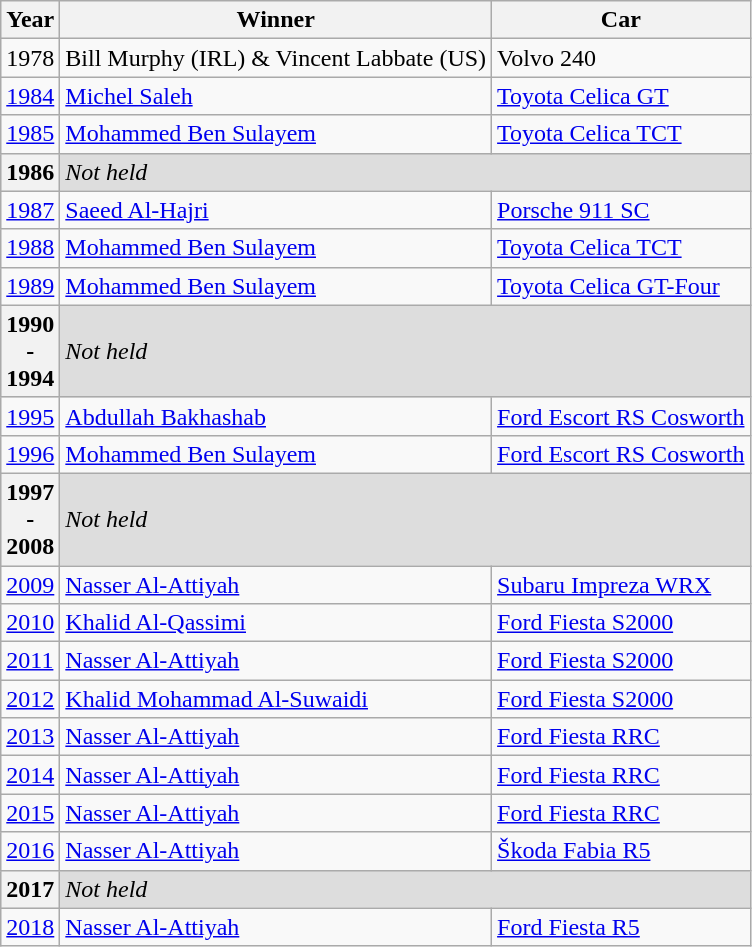<table class="wikitable">
<tr>
<th>Year</th>
<th>Winner</th>
<th>Car</th>
</tr>
<tr>
<td>1978</td>
<td>Bill Murphy (IRL) & Vincent Labbate (US)</td>
<td>Volvo 240</td>
</tr>
<tr>
<td><a href='#'>1984</a></td>
<td> <a href='#'>Michel Saleh</a></td>
<td><a href='#'>Toyota Celica GT</a></td>
</tr>
<tr>
<td><a href='#'>1985</a></td>
<td> <a href='#'>Mohammed Ben Sulayem</a></td>
<td><a href='#'>Toyota Celica TCT</a></td>
</tr>
<tr style="background:#DDDDDD;">
<th>1986</th>
<td colspan="3"><em>Not held</em></td>
</tr>
<tr>
<td><a href='#'>1987</a></td>
<td> <a href='#'>Saeed Al-Hajri</a></td>
<td><a href='#'>Porsche 911 SC</a></td>
</tr>
<tr>
<td><a href='#'>1988</a></td>
<td> <a href='#'>Mohammed Ben Sulayem</a></td>
<td><a href='#'>Toyota Celica TCT</a></td>
</tr>
<tr>
<td><a href='#'>1989</a></td>
<td> <a href='#'>Mohammed Ben Sulayem</a></td>
<td><a href='#'>Toyota Celica GT-Four</a></td>
</tr>
<tr style="background:#DDDDDD;">
<th>1990<br>-<br>1994</th>
<td colspan="2"><em>Not held</em></td>
</tr>
<tr>
<td><a href='#'>1995</a></td>
<td> <a href='#'>Abdullah Bakhashab</a></td>
<td><a href='#'>Ford Escort RS Cosworth</a></td>
</tr>
<tr>
<td><a href='#'>1996</a></td>
<td> <a href='#'>Mohammed Ben Sulayem</a></td>
<td><a href='#'>Ford Escort RS Cosworth</a></td>
</tr>
<tr style="background:#DDDDDD;">
<th>1997<br>-<br>2008</th>
<td colspan="2"><em>Not held</em></td>
</tr>
<tr>
<td><a href='#'>2009</a></td>
<td> <a href='#'>Nasser Al-Attiyah</a></td>
<td><a href='#'>Subaru Impreza WRX</a></td>
</tr>
<tr>
<td><a href='#'>2010</a></td>
<td> <a href='#'>Khalid Al-Qassimi</a></td>
<td><a href='#'>Ford Fiesta S2000</a></td>
</tr>
<tr>
<td><a href='#'>2011</a></td>
<td> <a href='#'>Nasser Al-Attiyah</a></td>
<td><a href='#'>Ford Fiesta S2000</a></td>
</tr>
<tr>
<td><a href='#'>2012</a></td>
<td> <a href='#'>Khalid Mohammad Al-Suwaidi</a></td>
<td><a href='#'>Ford Fiesta S2000</a></td>
</tr>
<tr>
<td><a href='#'>2013</a></td>
<td> <a href='#'>Nasser Al-Attiyah</a></td>
<td><a href='#'>Ford Fiesta RRC</a></td>
</tr>
<tr>
<td><a href='#'>2014</a></td>
<td> <a href='#'>Nasser Al-Attiyah</a></td>
<td><a href='#'>Ford Fiesta RRC</a></td>
</tr>
<tr>
<td><a href='#'>2015</a></td>
<td> <a href='#'>Nasser Al-Attiyah</a></td>
<td><a href='#'>Ford Fiesta RRC</a></td>
</tr>
<tr>
<td><a href='#'>2016</a></td>
<td> <a href='#'>Nasser Al-Attiyah</a></td>
<td><a href='#'>Škoda Fabia R5</a></td>
</tr>
<tr style="background:#DDDDDD;">
<th>2017</th>
<td colspan="2"><em>Not held</em></td>
</tr>
<tr>
<td><a href='#'>2018</a></td>
<td> <a href='#'>Nasser Al-Attiyah</a></td>
<td><a href='#'>Ford Fiesta R5</a></td>
</tr>
</table>
